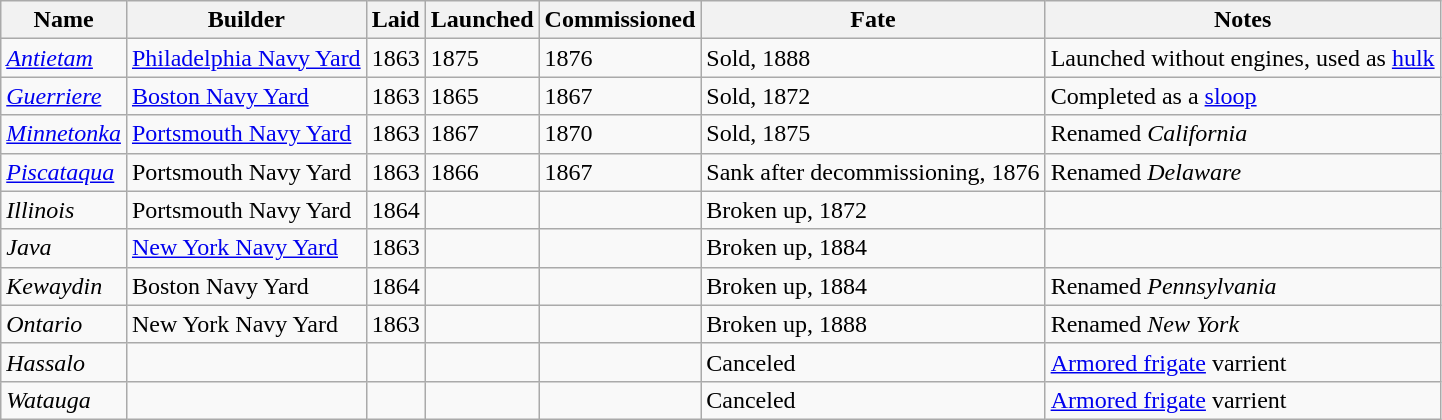<table class="wikitable">
<tr>
<th>Name</th>
<th>Builder</th>
<th>Laid</th>
<th>Launched</th>
<th>Commissioned</th>
<th>Fate</th>
<th>Notes</th>
</tr>
<tr>
<td><em><a href='#'>Antietam</a></em></td>
<td><a href='#'>Philadelphia Navy Yard</a></td>
<td>1863</td>
<td>1875</td>
<td>1876</td>
<td>Sold, 1888</td>
<td>Launched without engines, used as <a href='#'>hulk</a></td>
</tr>
<tr>
<td><em><a href='#'>Guerriere</a></em></td>
<td><a href='#'>Boston Navy Yard</a></td>
<td>1863</td>
<td>1865</td>
<td>1867</td>
<td>Sold, 1872</td>
<td>Completed as a <a href='#'>sloop</a></td>
</tr>
<tr>
<td><em><a href='#'>Minnetonka</a></em></td>
<td><a href='#'>Portsmouth Navy Yard</a></td>
<td>1863</td>
<td>1867</td>
<td>1870</td>
<td>Sold, 1875</td>
<td>Renamed <em>California</em></td>
</tr>
<tr>
<td><em><a href='#'>Piscataqua</a></em></td>
<td>Portsmouth Navy Yard</td>
<td>1863</td>
<td>1866</td>
<td>1867</td>
<td>Sank after decommissioning, 1876</td>
<td>Renamed <em>Delaware</em></td>
</tr>
<tr>
<td><em>Illinois</em></td>
<td>Portsmouth Navy Yard</td>
<td>1864</td>
<td></td>
<td></td>
<td>Broken up, 1872</td>
<td></td>
</tr>
<tr>
<td><em>Java</em></td>
<td><a href='#'>New York Navy Yard</a></td>
<td>1863</td>
<td></td>
<td></td>
<td>Broken up, 1884</td>
<td></td>
</tr>
<tr>
<td><em>Kewaydin</em></td>
<td>Boston Navy Yard</td>
<td>1864</td>
<td></td>
<td></td>
<td>Broken up, 1884</td>
<td>Renamed <em>Pennsylvania</em></td>
</tr>
<tr>
<td><em>Ontario</em></td>
<td>New York Navy Yard</td>
<td>1863</td>
<td></td>
<td></td>
<td>Broken up, 1888</td>
<td>Renamed <em>New York</em></td>
</tr>
<tr>
<td><em>Hassalo</em></td>
<td></td>
<td></td>
<td></td>
<td></td>
<td>Canceled</td>
<td><a href='#'>Armored frigate</a> varrient</td>
</tr>
<tr>
<td><em>Watauga</em></td>
<td></td>
<td></td>
<td></td>
<td></td>
<td>Canceled</td>
<td><a href='#'>Armored frigate</a> varrient</td>
</tr>
</table>
